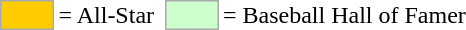<table>
<tr>
<td style="background-color:#FFCC00; border:1px solid #aaaaaa; width:2em;"></td>
<td>= All-Star</td>
<td></td>
<td style="background-color:#CCFFCC; border:1px solid #aaaaaa; width:2em;"></td>
<td>= Baseball Hall of Famer</td>
</tr>
</table>
